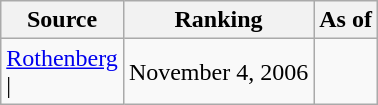<table class="wikitable" style="text-align:center">
<tr>
<th>Source</th>
<th>Ranking</th>
<th>As of</th>
</tr>
<tr>
<td align=left><a href='#'>Rothenberg</a><br>| </td>
<td>November 4, 2006</td>
</tr>
</table>
